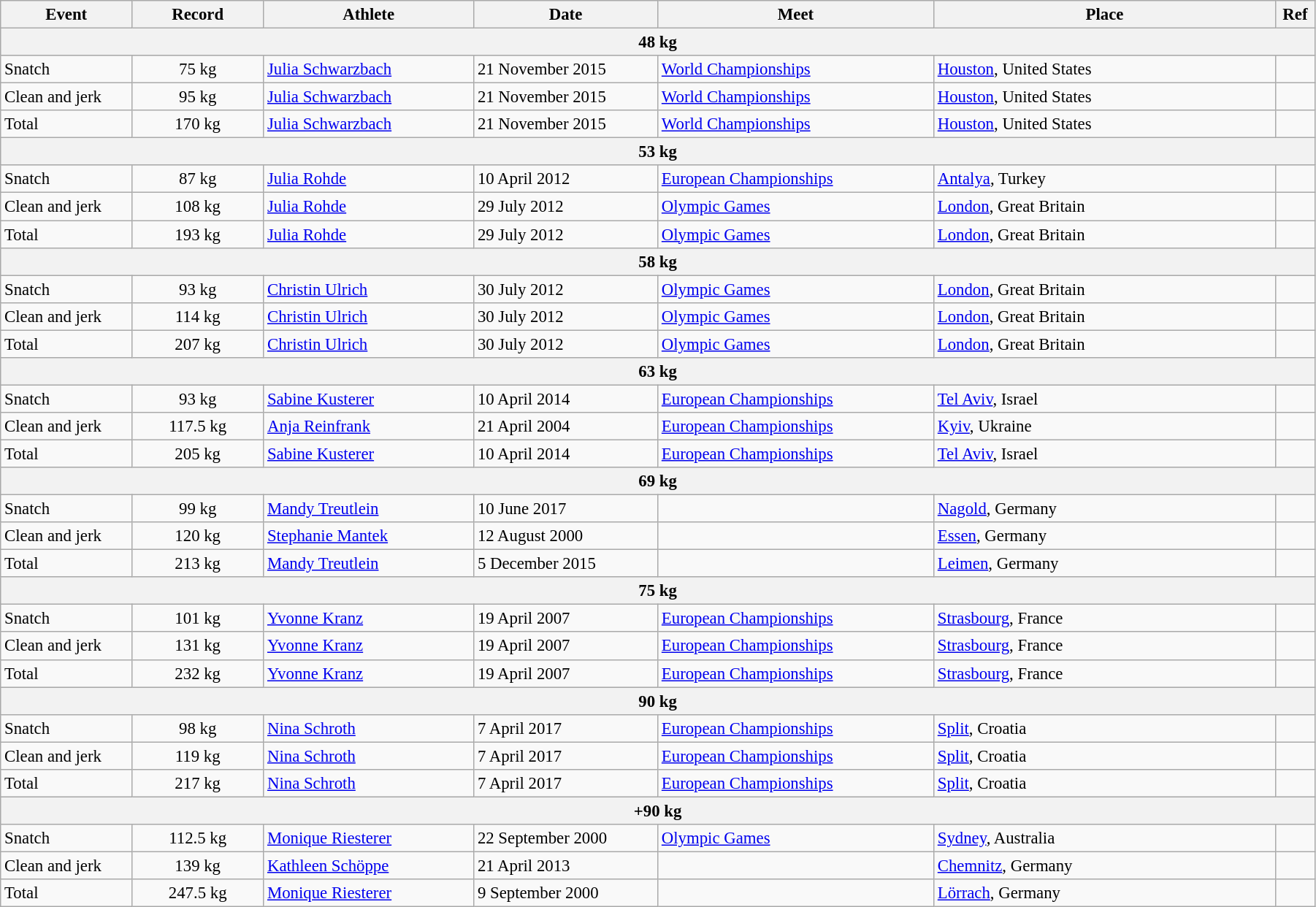<table class="wikitable" style="font-size:95%; width: 95%;">
<tr>
<th width=10%>Event</th>
<th width=10%>Record</th>
<th width=16%>Athlete</th>
<th width=14%>Date</th>
<th width=21%>Meet</th>
<th width=26%>Place</th>
<th width=3%>Ref</th>
</tr>
<tr bgcolor="#DDDDDD">
<th colspan="7">48 kg</th>
</tr>
<tr>
<td>Snatch</td>
<td align="center">75 kg</td>
<td><a href='#'>Julia Schwarzbach</a></td>
<td>21 November 2015</td>
<td><a href='#'>World Championships</a></td>
<td><a href='#'>Houston</a>, United States</td>
<td></td>
</tr>
<tr>
<td>Clean and jerk</td>
<td align="center">95 kg</td>
<td><a href='#'>Julia Schwarzbach</a></td>
<td>21 November 2015</td>
<td><a href='#'>World Championships</a></td>
<td><a href='#'>Houston</a>, United States</td>
<td></td>
</tr>
<tr>
<td>Total</td>
<td align="center">170 kg</td>
<td><a href='#'>Julia Schwarzbach</a></td>
<td>21 November 2015</td>
<td><a href='#'>World Championships</a></td>
<td><a href='#'>Houston</a>, United States</td>
<td></td>
</tr>
<tr bgcolor="#DDDDDD">
<th colspan="7">53 kg</th>
</tr>
<tr>
<td>Snatch</td>
<td align="center">87 kg</td>
<td><a href='#'>Julia Rohde</a></td>
<td>10 April 2012</td>
<td><a href='#'>European Championships</a></td>
<td><a href='#'>Antalya</a>, Turkey</td>
<td></td>
</tr>
<tr>
<td>Clean and jerk</td>
<td align="center">108 kg</td>
<td><a href='#'>Julia Rohde</a></td>
<td>29 July 2012</td>
<td><a href='#'>Olympic Games</a></td>
<td><a href='#'>London</a>, Great Britain</td>
<td></td>
</tr>
<tr>
<td>Total</td>
<td align="center">193 kg</td>
<td><a href='#'>Julia Rohde</a></td>
<td>29 July 2012</td>
<td><a href='#'>Olympic Games</a></td>
<td><a href='#'>London</a>, Great Britain</td>
<td></td>
</tr>
<tr bgcolor="#DDDDDD">
<th colspan="7">58 kg</th>
</tr>
<tr>
<td>Snatch</td>
<td align="center">93 kg</td>
<td><a href='#'>Christin Ulrich</a></td>
<td>30 July 2012</td>
<td><a href='#'>Olympic Games</a></td>
<td><a href='#'>London</a>, Great Britain</td>
<td></td>
</tr>
<tr>
<td>Clean and jerk</td>
<td align="center">114 kg</td>
<td><a href='#'>Christin Ulrich</a></td>
<td>30 July 2012</td>
<td><a href='#'>Olympic Games</a></td>
<td><a href='#'>London</a>, Great Britain</td>
<td></td>
</tr>
<tr>
<td>Total</td>
<td align="center">207 kg</td>
<td><a href='#'>Christin Ulrich</a></td>
<td>30 July 2012</td>
<td><a href='#'>Olympic Games</a></td>
<td><a href='#'>London</a>, Great Britain</td>
<td></td>
</tr>
<tr bgcolor="#DDDDDD">
<th colspan="7">63 kg</th>
</tr>
<tr>
<td>Snatch</td>
<td align="center">93 kg</td>
<td><a href='#'>Sabine Kusterer</a></td>
<td>10 April 2014</td>
<td><a href='#'>European Championships</a></td>
<td><a href='#'>Tel Aviv</a>, Israel</td>
<td></td>
</tr>
<tr>
<td>Clean and jerk</td>
<td align="center">117.5 kg</td>
<td><a href='#'>Anja Reinfrank</a></td>
<td>21 April 2004</td>
<td><a href='#'>European Championships</a></td>
<td><a href='#'>Kyiv</a>, Ukraine</td>
<td></td>
</tr>
<tr>
<td>Total</td>
<td align="center">205 kg</td>
<td><a href='#'>Sabine Kusterer</a></td>
<td>10 April 2014</td>
<td><a href='#'>European Championships</a></td>
<td><a href='#'>Tel Aviv</a>, Israel</td>
<td></td>
</tr>
<tr bgcolor="#DDDDDD">
<th colspan="7">69 kg</th>
</tr>
<tr>
<td>Snatch</td>
<td align="center">99 kg</td>
<td><a href='#'>Mandy Treutlein</a></td>
<td>10 June 2017</td>
<td></td>
<td><a href='#'>Nagold</a>, Germany</td>
<td></td>
</tr>
<tr>
<td>Clean and jerk</td>
<td align="center">120 kg</td>
<td><a href='#'>Stephanie Mantek</a></td>
<td>12 August 2000</td>
<td></td>
<td><a href='#'>Essen</a>, Germany</td>
<td></td>
</tr>
<tr>
<td>Total</td>
<td align="center">213 kg</td>
<td><a href='#'>Mandy Treutlein</a></td>
<td>5 December 2015</td>
<td></td>
<td><a href='#'>Leimen</a>, Germany</td>
<td></td>
</tr>
<tr bgcolor="#DDDDDD">
<th colspan="7">75 kg</th>
</tr>
<tr>
<td>Snatch</td>
<td align="center">101 kg</td>
<td><a href='#'>Yvonne Kranz</a></td>
<td>19 April 2007</td>
<td><a href='#'>European Championships</a></td>
<td><a href='#'>Strasbourg</a>, France</td>
<td></td>
</tr>
<tr>
<td>Clean and jerk</td>
<td align="center">131 kg</td>
<td><a href='#'>Yvonne Kranz</a></td>
<td>19 April 2007</td>
<td><a href='#'>European Championships</a></td>
<td><a href='#'>Strasbourg</a>, France</td>
<td></td>
</tr>
<tr>
<td>Total</td>
<td align="center">232 kg</td>
<td><a href='#'>Yvonne Kranz</a></td>
<td>19 April 2007</td>
<td><a href='#'>European Championships</a></td>
<td><a href='#'>Strasbourg</a>, France</td>
<td></td>
</tr>
<tr bgcolor="#DDDDDD">
<th colspan="7">90 kg</th>
</tr>
<tr>
<td>Snatch</td>
<td align="center">98 kg</td>
<td><a href='#'>Nina Schroth</a></td>
<td>7 April 2017</td>
<td><a href='#'>European Championships</a></td>
<td><a href='#'>Split</a>, Croatia</td>
<td></td>
</tr>
<tr>
<td>Clean and jerk</td>
<td align="center">119 kg</td>
<td><a href='#'>Nina Schroth</a></td>
<td>7 April 2017</td>
<td><a href='#'>European Championships</a></td>
<td><a href='#'>Split</a>, Croatia</td>
<td></td>
</tr>
<tr>
<td>Total</td>
<td align="center">217 kg</td>
<td><a href='#'>Nina Schroth</a></td>
<td>7 April 2017</td>
<td><a href='#'>European Championships</a></td>
<td><a href='#'>Split</a>, Croatia</td>
<td></td>
</tr>
<tr bgcolor="#DDDDDD">
<th colspan="7">+90 kg</th>
</tr>
<tr>
<td>Snatch</td>
<td align="center">112.5 kg</td>
<td><a href='#'>Monique Riesterer</a></td>
<td>22 September 2000</td>
<td><a href='#'>Olympic Games</a></td>
<td><a href='#'>Sydney</a>, Australia</td>
<td></td>
</tr>
<tr>
<td>Clean and jerk</td>
<td align="center">139 kg</td>
<td><a href='#'>Kathleen Schöppe</a></td>
<td>21 April 2013</td>
<td></td>
<td><a href='#'>Chemnitz</a>, Germany</td>
<td></td>
</tr>
<tr>
<td>Total</td>
<td align="center">247.5 kg</td>
<td><a href='#'>Monique Riesterer</a></td>
<td>9 September 2000</td>
<td></td>
<td><a href='#'>Lörrach</a>, Germany</td>
<td></td>
</tr>
</table>
